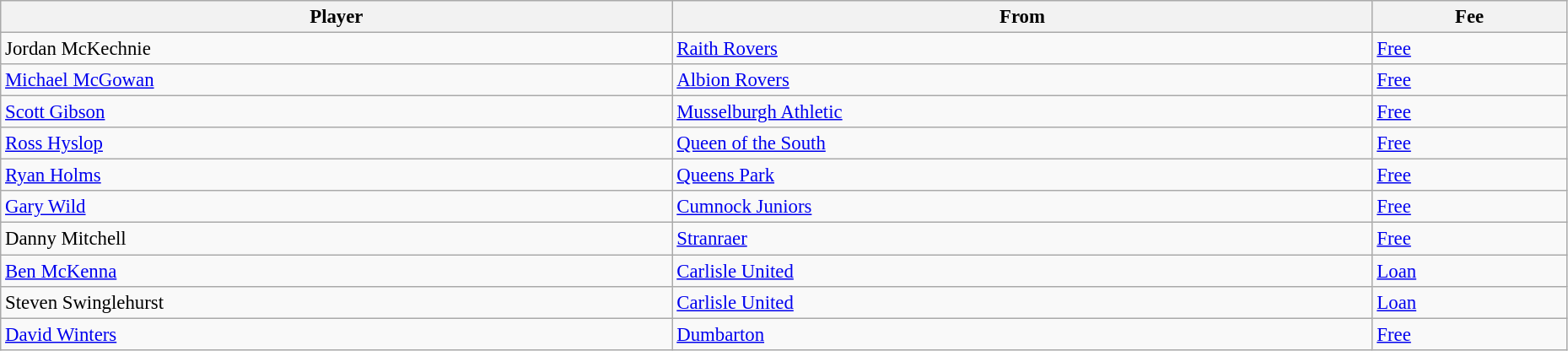<table class="wikitable" style="text-align:center; font-size:95%;width:98%; text-align:left">
<tr>
<th>Player</th>
<th>From</th>
<th>Fee</th>
</tr>
<tr>
<td> Jordan McKechnie</td>
<td> <a href='#'>Raith Rovers</a></td>
<td><a href='#'>Free</a></td>
</tr>
<tr>
<td> <a href='#'>Michael McGowan</a></td>
<td> <a href='#'>Albion Rovers</a></td>
<td><a href='#'>Free</a></td>
</tr>
<tr>
<td> <a href='#'>Scott Gibson</a></td>
<td> <a href='#'>Musselburgh Athletic</a></td>
<td><a href='#'>Free</a></td>
</tr>
<tr>
<td> <a href='#'>Ross Hyslop</a></td>
<td> <a href='#'>Queen of the South</a></td>
<td><a href='#'>Free</a></td>
</tr>
<tr>
<td> <a href='#'>Ryan Holms</a></td>
<td> <a href='#'>Queens Park</a></td>
<td><a href='#'>Free</a></td>
</tr>
<tr>
<td> <a href='#'>Gary Wild</a></td>
<td> <a href='#'>Cumnock Juniors</a></td>
<td><a href='#'>Free</a></td>
</tr>
<tr>
<td> Danny Mitchell</td>
<td> <a href='#'>Stranraer</a></td>
<td><a href='#'>Free</a></td>
</tr>
<tr>
<td> <a href='#'>Ben McKenna</a></td>
<td> <a href='#'>Carlisle United</a></td>
<td><a href='#'>Loan</a></td>
</tr>
<tr>
<td> Steven Swinglehurst</td>
<td> <a href='#'>Carlisle United</a></td>
<td><a href='#'>Loan</a></td>
</tr>
<tr>
<td> <a href='#'>David Winters</a></td>
<td> <a href='#'>Dumbarton</a></td>
<td><a href='#'>Free</a></td>
</tr>
</table>
